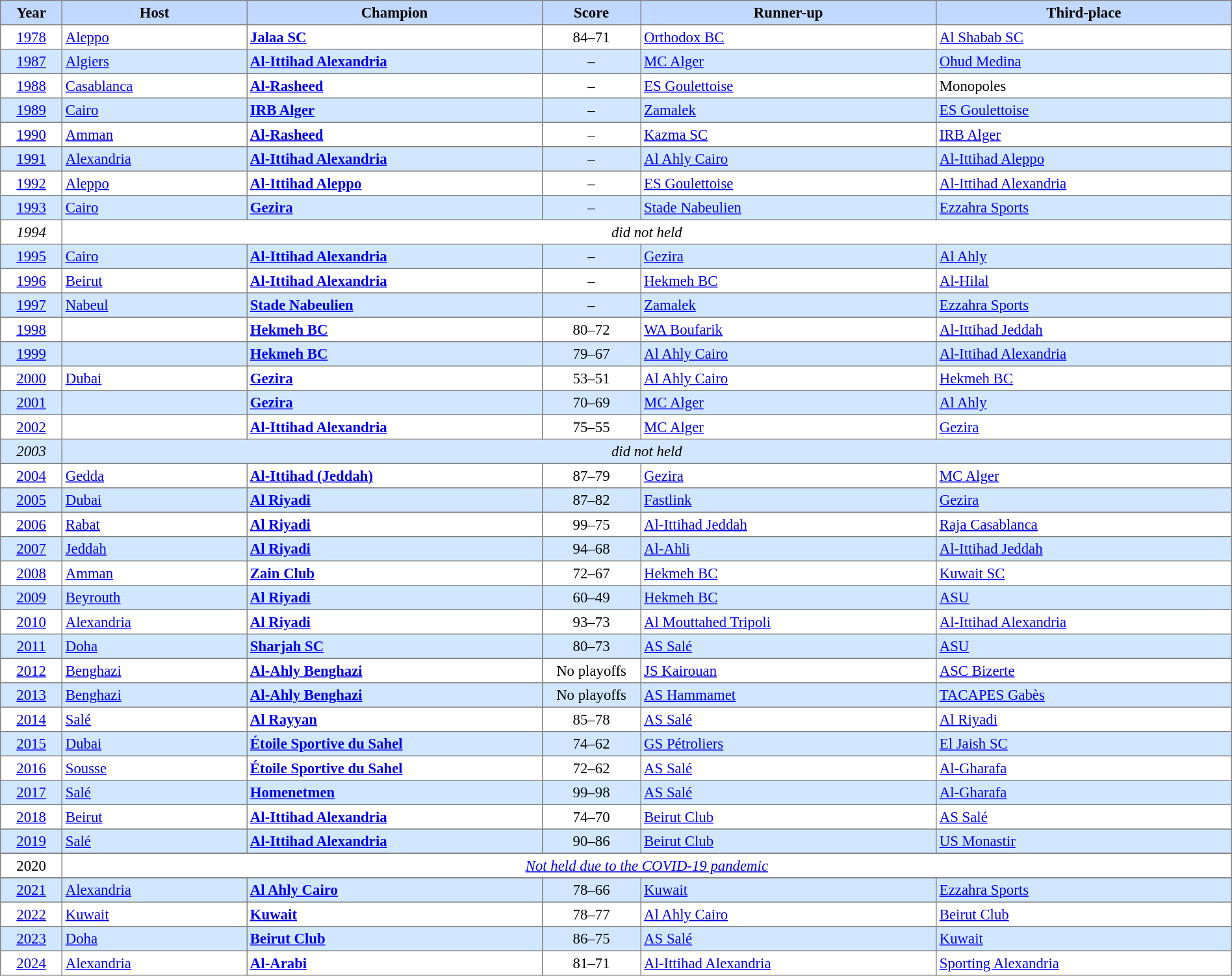<table cellpadding="3" cellspacing="0" border="1" style="font-size: 95%; border: gray solid 1px; border-collapse: collapse;width:100%;">
<tr bgcolor=#C1D8FF>
<td align=center width=5%><strong>Year</strong></td>
<td align=center width=15%><strong>Host</strong></td>
<td align=center width=24%><strong>Champion</strong></td>
<td align=center width=8%><strong>Score</strong></td>
<td align=center width=24%><strong>Runner-up</strong></td>
<td align=center width=24%><strong>Third-place</strong></td>
</tr>
<tr bgcolor=#D0E7FF>
</tr>
<tr>
<td align=center><a href='#'>1978</a></td>
<td> <a href='#'>Aleppo</a></td>
<td> <strong><a href='#'>Jalaa SC</a></strong></td>
<td align=center>84–71</td>
<td> <a href='#'>Orthodox BC</a></td>
<td> <a href='#'>Al Shabab SC</a></td>
</tr>
<tr bgcolor=#D0E7FF>
<td align=center><a href='#'>1987</a></td>
<td> <a href='#'>Algiers</a></td>
<td> <strong><a href='#'>Al-Ittihad Alexandria</a></strong></td>
<td align=center>–</td>
<td> <a href='#'>MC Alger</a></td>
<td> <a href='#'>Ohud Medina</a></td>
</tr>
<tr>
<td align=center><a href='#'>1988</a></td>
<td> <a href='#'>Casablanca</a></td>
<td> <strong><a href='#'>Al-Rasheed</a></strong></td>
<td align=center>–</td>
<td> <a href='#'>ES Goulettoise</a></td>
<td> Monopoles</td>
</tr>
<tr bgcolor=#D0E7FF>
<td align=center><a href='#'>1989</a></td>
<td> <a href='#'>Cairo</a></td>
<td> <strong><a href='#'>IRB Alger</a></strong></td>
<td align=center>–</td>
<td> <a href='#'>Zamalek</a></td>
<td> <a href='#'>ES Goulettoise</a></td>
</tr>
<tr>
<td align=center><a href='#'>1990</a></td>
<td> <a href='#'>Amman</a></td>
<td> <strong><a href='#'>Al-Rasheed</a></strong></td>
<td align=center>–</td>
<td> <a href='#'>Kazma SC</a></td>
<td> <a href='#'>IRB Alger</a></td>
</tr>
<tr bgcolor=#D0E7FF>
<td align=center><a href='#'>1991</a></td>
<td> <a href='#'>Alexandria</a></td>
<td> <strong><a href='#'>Al-Ittihad Alexandria</a></strong></td>
<td align=center>–</td>
<td> <a href='#'>Al Ahly Cairo</a></td>
<td> <a href='#'>Al-Ittihad Aleppo</a></td>
</tr>
<tr>
<td align=center><a href='#'>1992</a></td>
<td> <a href='#'>Aleppo</a></td>
<td> <strong><a href='#'>Al-Ittihad Aleppo</a></strong></td>
<td align=center>–</td>
<td> <a href='#'>ES Goulettoise</a></td>
<td> <a href='#'>Al-Ittihad Alexandria</a></td>
</tr>
<tr bgcolor=#D0E7FF>
<td align=center><a href='#'>1993</a></td>
<td> <a href='#'>Cairo</a></td>
<td> <strong><a href='#'>Gezira</a></strong></td>
<td align=center>–</td>
<td> <a href='#'>Stade Nabeulien</a></td>
<td> <a href='#'>Ezzahra Sports</a></td>
</tr>
<tr>
<td align=center><em>1994</em></td>
<td align=center colspan=5><em>did not held</em></td>
</tr>
<tr bgcolor=#D0E7FF>
<td align=center><a href='#'>1995</a></td>
<td> <a href='#'>Cairo</a></td>
<td> <strong><a href='#'>Al-Ittihad Alexandria</a></strong></td>
<td align=center>–</td>
<td> <a href='#'>Gezira</a></td>
<td> <a href='#'>Al Ahly</a></td>
</tr>
<tr>
<td align=center><a href='#'>1996</a></td>
<td> <a href='#'>Beirut</a></td>
<td> <strong><a href='#'>Al-Ittihad Alexandria</a></strong></td>
<td align=center>–</td>
<td> <a href='#'>Hekmeh BC</a></td>
<td> <a href='#'>Al-Hilal</a></td>
</tr>
<tr bgcolor=#D0E7FF>
<td align=center><a href='#'>1997</a></td>
<td> <a href='#'>Nabeul</a></td>
<td> <strong><a href='#'>Stade Nabeulien</a></strong></td>
<td align=center>–</td>
<td> <a href='#'>Zamalek</a></td>
<td> <a href='#'>Ezzahra Sports</a></td>
</tr>
<tr>
<td align=center><a href='#'>1998</a></td>
<td></td>
<td> <strong><a href='#'>Hekmeh BC</a></strong></td>
<td align=center>80–72</td>
<td> <a href='#'>WA Boufarik</a></td>
<td> <a href='#'>Al-Ittihad Jeddah</a></td>
</tr>
<tr bgcolor=#D0E7FF>
<td align=center><a href='#'>1999</a></td>
<td></td>
<td> <strong><a href='#'>Hekmeh BC</a></strong></td>
<td align=center>79–67</td>
<td> <a href='#'>Al Ahly Cairo</a></td>
<td> <a href='#'>Al-Ittihad Alexandria</a></td>
</tr>
<tr>
<td align=center><a href='#'>2000</a></td>
<td> <a href='#'>Dubai</a></td>
<td> <strong><a href='#'>Gezira</a></strong></td>
<td align=center>53–51</td>
<td> <a href='#'>Al Ahly Cairo</a></td>
<td> <a href='#'>Hekmeh BC</a></td>
</tr>
<tr bgcolor=#D0E7FF>
<td align=center><a href='#'>2001</a></td>
<td></td>
<td> <strong><a href='#'>Gezira</a></strong></td>
<td align=center>70–69</td>
<td> <a href='#'>MC Alger</a></td>
<td> <a href='#'>Al Ahly</a></td>
</tr>
<tr>
<td align=center><a href='#'>2002</a></td>
<td></td>
<td> <strong><a href='#'>Al-Ittihad Alexandria</a></strong></td>
<td align=center>75–55</td>
<td> <a href='#'>MC Alger</a></td>
<td> <a href='#'>Gezira</a></td>
</tr>
<tr bgcolor=#D0E7FF>
<td align=center><em>2003</em></td>
<td align=center colspan=5><em>did not held</em></td>
</tr>
<tr>
<td align=center><a href='#'>2004</a></td>
<td> <a href='#'>Gedda</a></td>
<td> <strong><a href='#'>Al-Ittihad (Jeddah)</a></strong></td>
<td align=center>87–79</td>
<td> <a href='#'>Gezira</a></td>
<td> <a href='#'>MC Alger</a></td>
</tr>
<tr bgcolor=#D0E7FF>
<td align=center><a href='#'>2005</a></td>
<td> <a href='#'>Dubai</a></td>
<td> <strong><a href='#'>Al Riyadi</a></strong></td>
<td align=center>87–82</td>
<td> <a href='#'>Fastlink</a></td>
<td> <a href='#'>Gezira</a></td>
</tr>
<tr>
<td align=center><a href='#'>2006</a></td>
<td> <a href='#'>Rabat</a></td>
<td> <strong><a href='#'>Al Riyadi</a></strong></td>
<td align=center>99–75</td>
<td> <a href='#'>Al-Ittihad Jeddah</a></td>
<td> <a href='#'>Raja Casablanca</a></td>
</tr>
<tr bgcolor=#D0E7FF>
<td align=center><a href='#'>2007</a></td>
<td> <a href='#'>Jeddah</a></td>
<td> <strong><a href='#'>Al Riyadi</a></strong></td>
<td align=center>94–68</td>
<td> <a href='#'>Al-Ahli</a></td>
<td> <a href='#'>Al-Ittihad Jeddah</a></td>
</tr>
<tr>
<td align=center><a href='#'>2008</a></td>
<td> <a href='#'>Amman</a></td>
<td> <strong><a href='#'>Zain Club</a></strong></td>
<td align=center>72–67</td>
<td> <a href='#'>Hekmeh BC</a></td>
<td> <a href='#'>Kuwait SC</a></td>
</tr>
<tr bgcolor=#D0E7FF>
<td align=center><a href='#'>2009</a></td>
<td> <a href='#'>Beyrouth</a></td>
<td> <strong><a href='#'>Al Riyadi</a></strong></td>
<td align=center>60–49</td>
<td> <a href='#'>Hekmeh BC</a></td>
<td> <a href='#'>ASU</a></td>
</tr>
<tr>
<td align=center><a href='#'>2010</a></td>
<td> <a href='#'>Alexandria</a></td>
<td> <strong><a href='#'>Al Riyadi</a></strong></td>
<td align=center>93–73</td>
<td> <a href='#'>Al Mouttahed Tripoli</a></td>
<td> <a href='#'>Al-Ittihad Alexandria</a></td>
</tr>
<tr bgcolor=#D0E7FF>
<td align=center><a href='#'>2011</a></td>
<td> <a href='#'>Doha</a></td>
<td><strong> <a href='#'>Sharjah SC</a></strong></td>
<td align=center>80–73</td>
<td> <a href='#'>AS Salé</a></td>
<td> <a href='#'>ASU</a></td>
</tr>
<tr>
<td align=center><a href='#'>2012</a></td>
<td> <a href='#'>Benghazi</a></td>
<td> <strong><a href='#'>Al-Ahly Benghazi</a></strong></td>
<td align=center><span>No playoffs</span></td>
<td> <a href='#'>JS Kairouan</a></td>
<td> <a href='#'>ASC Bizerte</a></td>
</tr>
<tr bgcolor=#D0E7FF>
<td align=center><a href='#'>2013</a></td>
<td> <a href='#'>Benghazi</a></td>
<td> <strong><a href='#'>Al-Ahly Benghazi</a></strong></td>
<td align=center><span>No playoffs</span></td>
<td> <a href='#'>AS Hammamet</a></td>
<td> <a href='#'>TACAPES Gabès</a></td>
</tr>
<tr>
<td align=center><a href='#'>2014</a></td>
<td> <a href='#'>Salé</a></td>
<td> <strong><a href='#'>Al Rayyan</a></strong></td>
<td align=center>85–78</td>
<td> <a href='#'>AS Salé</a></td>
<td> <a href='#'>Al Riyadi</a></td>
</tr>
<tr bgcolor=#D0E7FF>
<td align=center><a href='#'>2015</a></td>
<td> <a href='#'>Dubai</a></td>
<td> <strong><a href='#'>Étoile Sportive du Sahel</a></strong></td>
<td align=center>74–62</td>
<td> <a href='#'>GS Pétroliers</a></td>
<td> <a href='#'>El Jaish SC</a></td>
</tr>
<tr>
<td align=center><a href='#'>2016</a></td>
<td> <a href='#'>Sousse</a></td>
<td> <strong><a href='#'>Étoile Sportive du Sahel</a></strong></td>
<td align=center>72–62</td>
<td> <a href='#'>AS Salé</a></td>
<td> <a href='#'>Al-Gharafa</a></td>
</tr>
<tr bgcolor=#D0E7FF>
<td align=center><a href='#'>2017</a></td>
<td> <a href='#'>Salé</a></td>
<td> <strong><a href='#'>Homenetmen</a></strong></td>
<td align=center>99–98</td>
<td> <a href='#'>AS Salé</a></td>
<td> <a href='#'>Al-Gharafa</a></td>
</tr>
<tr>
<td align=center><a href='#'>2018</a></td>
<td> <a href='#'>Beirut</a></td>
<td> <strong><a href='#'>Al-Ittihad Alexandria</a></strong></td>
<td align=center>74–70</td>
<td> <a href='#'>Beirut Club</a></td>
<td> <a href='#'>AS Salé</a></td>
</tr>
<tr bgcolor=#D0E7FF>
</tr>
<tr bgcolor=#D0E7FF>
<td align=center><a href='#'>2019</a></td>
<td> <a href='#'>Salé</a></td>
<td> <strong><a href='#'>Al-Ittihad Alexandria</a></strong></td>
<td align=center>90–86</td>
<td> <a href='#'>Beirut Club</a></td>
<td> <a href='#'>US Monastir</a></td>
</tr>
<tr>
</tr>
<tr>
<td align=center>2020</td>
<td align=center colspan=5><em><a href='#'>Not held due to the COVID-19 pandemic</a></em></td>
</tr>
<tr>
</tr>
<tr bgcolor=#D0E7FF>
</tr>
<tr bgcolor=#D0E7FF>
<td align=center><a href='#'>2021</a></td>
<td> <a href='#'>Alexandria</a></td>
<td> <strong><a href='#'>Al Ahly Cairo</a></strong></td>
<td align=center>78–66</td>
<td> <a href='#'>Kuwait</a></td>
<td> <a href='#'>Ezzahra Sports</a></td>
</tr>
<tr>
<td align=center><a href='#'>2022</a></td>
<td> <a href='#'>Kuwait</a></td>
<td> <strong><a href='#'>Kuwait</a></strong></td>
<td align=center>78–77</td>
<td> <a href='#'>Al Ahly Cairo</a></td>
<td> <a href='#'>Beirut Club</a></td>
</tr>
<tr bgcolor=#D0E7FF>
<td align=center><a href='#'>2023</a></td>
<td> <a href='#'>Doha</a></td>
<td> <strong><a href='#'>Beirut Club</a></strong></td>
<td align=center>86–75</td>
<td> <a href='#'>AS Salé</a></td>
<td> <a href='#'>Kuwait</a></td>
</tr>
<tr>
<td align=center><a href='#'>2024</a></td>
<td> <a href='#'>Alexandria</a></td>
<td><strong> <a href='#'>Al-Arabi</a></strong></td>
<td align=center>81–71</td>
<td> <a href='#'>Al-Ittihad Alexandria</a></td>
<td> <a href='#'>Sporting Alexandria</a></td>
</tr>
</table>
